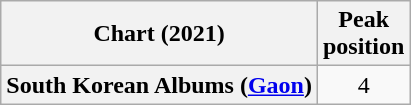<table class="wikitable plainrowheaders" style="text-align:center">
<tr>
<th scope="col">Chart (2021)</th>
<th scope="col">Peak<br>position</th>
</tr>
<tr>
<th scope="row">South Korean Albums (<a href='#'>Gaon</a>)</th>
<td>4</td>
</tr>
</table>
